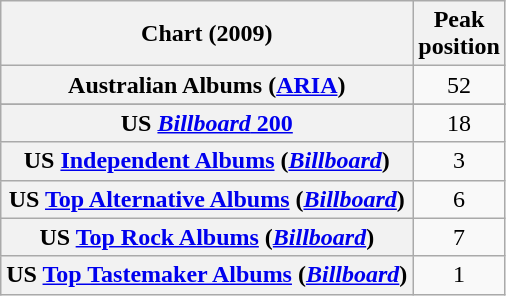<table class="wikitable sortable plainrowheaders" style="text-align:center">
<tr>
<th scope="col">Chart (2009)</th>
<th scope="col">Peak<br>position</th>
</tr>
<tr>
<th scope="row">Australian Albums (<a href='#'>ARIA</a>)</th>
<td>52</td>
</tr>
<tr>
</tr>
<tr>
</tr>
<tr>
</tr>
<tr>
</tr>
<tr>
</tr>
<tr>
</tr>
<tr>
</tr>
<tr>
</tr>
<tr>
</tr>
<tr>
</tr>
<tr>
</tr>
<tr>
</tr>
<tr>
</tr>
<tr>
</tr>
<tr>
</tr>
<tr>
</tr>
<tr>
<th scope="row">US <a href='#'><em>Billboard</em> 200</a></th>
<td>18</td>
</tr>
<tr>
<th scope="row">US <a href='#'>Independent Albums</a> (<em><a href='#'>Billboard</a></em>)</th>
<td>3</td>
</tr>
<tr>
<th scope="row">US <a href='#'>Top Alternative Albums</a> (<em><a href='#'>Billboard</a></em>)</th>
<td>6</td>
</tr>
<tr>
<th scope="row">US <a href='#'>Top Rock Albums</a> (<em><a href='#'>Billboard</a></em>)</th>
<td>7</td>
</tr>
<tr>
<th scope="row">US <a href='#'>Top Tastemaker Albums</a> (<em><a href='#'>Billboard</a></em>)</th>
<td>1</td>
</tr>
</table>
